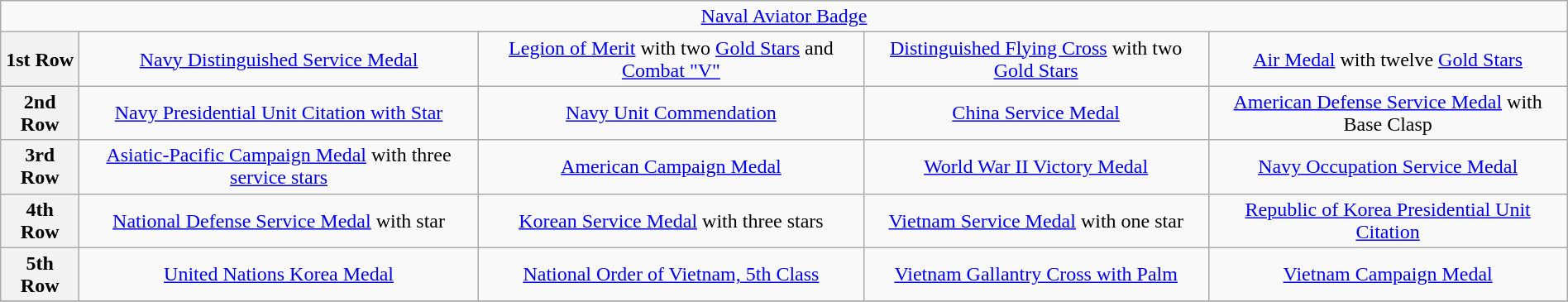<table class="wikitable" style="margin:1em auto; text-align:center;">
<tr>
<td colspan="14"><a href='#'>Naval Aviator Badge</a></td>
</tr>
<tr>
<th>1st Row</th>
<td colspan="4"><a href='#'>Navy Distinguished Service Medal</a></td>
<td colspan="4"><a href='#'>Legion of Merit</a> with two <a href='#'>Gold Stars</a> and <a href='#'>Combat "V"</a></td>
<td colspan="4"><a href='#'>Distinguished Flying Cross</a> with two <a href='#'>Gold Stars</a></td>
<td colspan="4"><a href='#'>Air Medal</a> with twelve <a href='#'>Gold Stars</a></td>
</tr>
<tr>
<th>2nd Row</th>
<td colspan="4"><a href='#'>Navy Presidential Unit Citation with Star</a></td>
<td colspan="4"><a href='#'>Navy Unit Commendation</a></td>
<td colspan="4"><a href='#'>China Service Medal</a></td>
<td colspan="4"><a href='#'>American Defense Service Medal</a> with Base Clasp</td>
</tr>
<tr>
<th>3rd Row</th>
<td colspan="4"><a href='#'>Asiatic-Pacific Campaign Medal</a> with three <a href='#'>service stars</a></td>
<td colspan="4"><a href='#'>American Campaign Medal</a></td>
<td colspan="4"><a href='#'>World War II Victory Medal</a></td>
<td colspan="4"><a href='#'>Navy Occupation Service Medal</a></td>
</tr>
<tr>
<th>4th Row</th>
<td colspan="4"><a href='#'>National Defense Service Medal</a> with star</td>
<td colspan="4"><a href='#'>Korean Service Medal</a> with three stars</td>
<td colspan="4"><a href='#'>Vietnam Service Medal</a> with one star</td>
<td colspan="4"><a href='#'>Republic of Korea Presidential Unit Citation</a></td>
</tr>
<tr>
<th>5th Row</th>
<td colspan="4"><a href='#'>United Nations Korea Medal</a></td>
<td colspan="4"><a href='#'>National Order of Vietnam, 5th Class</a></td>
<td colspan="4"><a href='#'>Vietnam Gallantry Cross with Palm</a></td>
<td colspan="4"><a href='#'>Vietnam Campaign Medal</a></td>
</tr>
<tr>
</tr>
</table>
